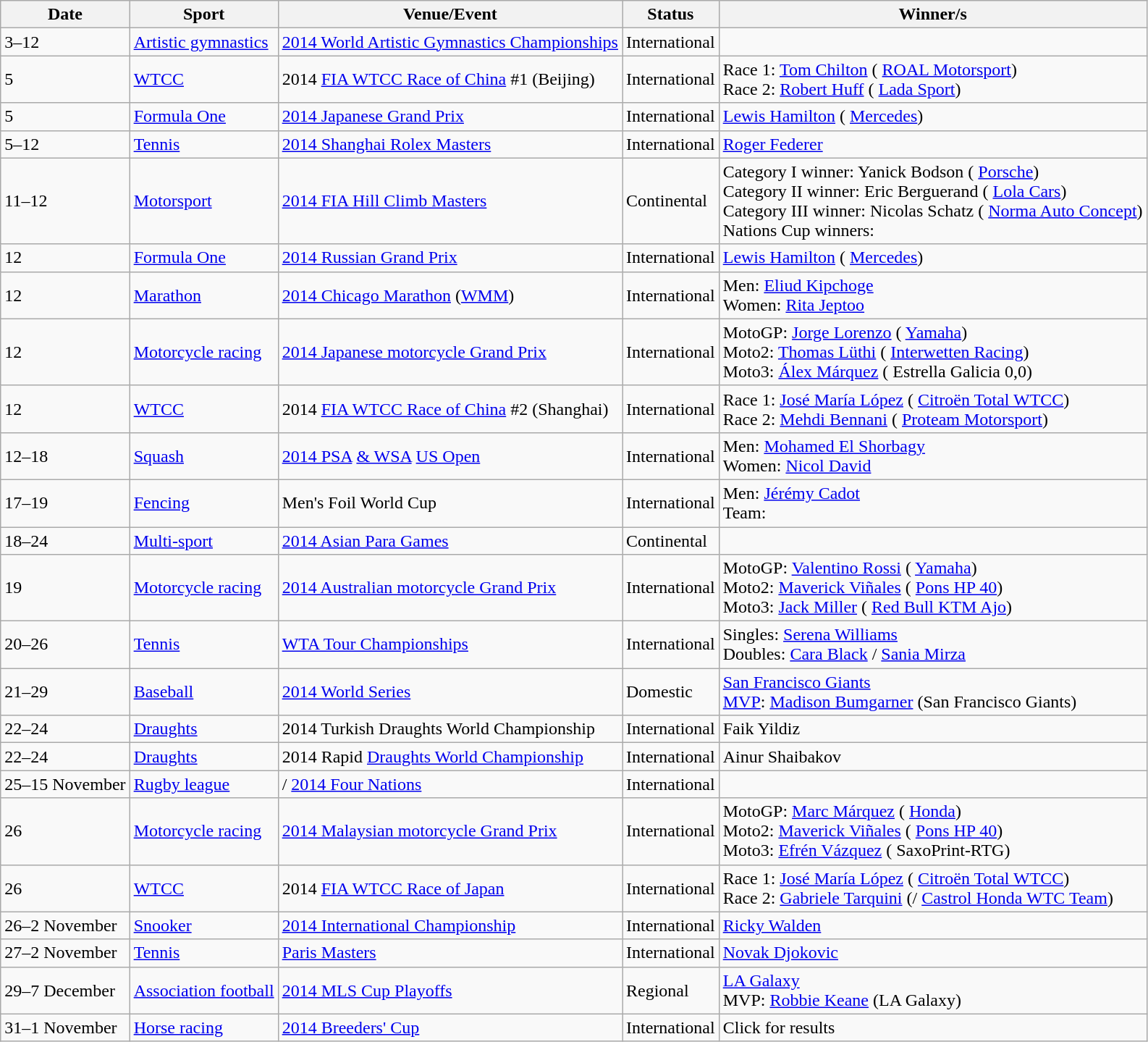<table class="wikitable sortable">
<tr>
<th>Date</th>
<th>Sport</th>
<th>Venue/Event</th>
<th>Status</th>
<th>Winner/s</th>
</tr>
<tr>
<td>3–12</td>
<td><a href='#'>Artistic gymnastics</a></td>
<td> <a href='#'>2014 World Artistic Gymnastics Championships</a></td>
<td>International</td>
<td></td>
</tr>
<tr>
<td>5</td>
<td><a href='#'>WTCC</a></td>
<td> 2014 <a href='#'>FIA WTCC Race of China</a> #1 (Beijing)</td>
<td>International</td>
<td>Race 1:  <a href='#'>Tom Chilton</a> ( <a href='#'>ROAL Motorsport</a>) <br> Race 2:  <a href='#'>Robert Huff</a> ( <a href='#'>Lada Sport</a>)</td>
</tr>
<tr>
<td>5</td>
<td><a href='#'>Formula One</a></td>
<td> <a href='#'>2014 Japanese Grand Prix</a></td>
<td>International</td>
<td> <a href='#'>Lewis Hamilton</a> ( <a href='#'>Mercedes</a>)</td>
</tr>
<tr>
<td>5–12</td>
<td><a href='#'>Tennis</a></td>
<td> <a href='#'>2014 Shanghai Rolex Masters</a></td>
<td>International</td>
<td> <a href='#'>Roger Federer</a></td>
</tr>
<tr>
<td>11–12</td>
<td><a href='#'>Motorsport</a></td>
<td> <a href='#'>2014 FIA Hill Climb Masters</a></td>
<td>Continental</td>
<td>Category I winner:  Yanick Bodson ( <a href='#'>Porsche</a>)<br>Category II winner:  Eric Berguerand ( <a href='#'>Lola Cars</a>)<br>Category III winner:  Nicolas Schatz ( <a href='#'>Norma Auto Concept</a>)<br>Nations Cup winners: </td>
</tr>
<tr>
<td>12</td>
<td><a href='#'>Formula One</a></td>
<td> <a href='#'>2014 Russian Grand Prix</a></td>
<td>International</td>
<td> <a href='#'>Lewis Hamilton</a> ( <a href='#'>Mercedes</a>)</td>
</tr>
<tr>
<td>12</td>
<td><a href='#'>Marathon</a></td>
<td> <a href='#'>2014 Chicago Marathon</a> (<a href='#'>WMM</a>)</td>
<td>International</td>
<td>Men:  <a href='#'>Eliud Kipchoge</a><br>Women:  <a href='#'>Rita Jeptoo</a></td>
</tr>
<tr>
<td>12</td>
<td><a href='#'>Motorcycle racing</a></td>
<td> <a href='#'>2014 Japanese motorcycle Grand Prix</a></td>
<td>International</td>
<td>MotoGP:  <a href='#'>Jorge Lorenzo</a> ( <a href='#'>Yamaha</a>)<br>Moto2:  <a href='#'>Thomas Lüthi</a> ( <a href='#'>Interwetten Racing</a>)<br>Moto3:  <a href='#'>Álex Márquez</a> ( Estrella Galicia 0,0)</td>
</tr>
<tr>
<td>12</td>
<td><a href='#'>WTCC</a></td>
<td> 2014 <a href='#'>FIA WTCC Race of China</a> #2 (Shanghai)</td>
<td>International</td>
<td>Race 1:  <a href='#'>José María López</a> ( <a href='#'>Citroën Total WTCC</a>) <br> Race 2:  <a href='#'>Mehdi Bennani</a> ( <a href='#'>Proteam Motorsport</a>)</td>
</tr>
<tr>
<td>12–18</td>
<td><a href='#'>Squash</a></td>
<td> <a href='#'>2014 PSA</a> <a href='#'>& WSA</a> <a href='#'>US Open</a></td>
<td>International</td>
<td>Men:  <a href='#'>Mohamed El Shorbagy</a><br>Women:  <a href='#'>Nicol David</a></td>
</tr>
<tr>
<td>17–19</td>
<td><a href='#'>Fencing</a></td>
<td> Men's Foil World Cup</td>
<td>International</td>
<td>Men:  <a href='#'>Jérémy Cadot</a><br>Team: </td>
</tr>
<tr>
<td>18–24</td>
<td><a href='#'>Multi-sport</a></td>
<td> <a href='#'>2014 Asian Para Games</a></td>
<td>Continental</td>
<td></td>
</tr>
<tr>
<td>19</td>
<td><a href='#'>Motorcycle racing</a></td>
<td> <a href='#'>2014 Australian motorcycle Grand Prix</a></td>
<td>International</td>
<td>MotoGP:  <a href='#'>Valentino Rossi</a> ( <a href='#'>Yamaha</a>)<br>Moto2:  <a href='#'>Maverick Viñales</a> ( <a href='#'>Pons HP 40</a>)<br>Moto3:  <a href='#'>Jack Miller</a> ( <a href='#'>Red Bull KTM Ajo</a>)</td>
</tr>
<tr>
<td>20–26</td>
<td><a href='#'>Tennis</a></td>
<td> <a href='#'>WTA Tour Championships</a></td>
<td>International</td>
<td>Singles:  <a href='#'>Serena Williams</a><br>Doubles:  <a href='#'>Cara Black</a> /  <a href='#'>Sania Mirza</a></td>
</tr>
<tr>
<td>21–29</td>
<td><a href='#'>Baseball</a></td>
<td> <a href='#'>2014 World Series</a></td>
<td>Domestic</td>
<td> <a href='#'>San Francisco Giants</a><br><a href='#'>MVP</a>:  <a href='#'>Madison Bumgarner</a> (San Francisco Giants)</td>
</tr>
<tr>
<td>22–24</td>
<td><a href='#'>Draughts</a></td>
<td> 2014 Turkish Draughts World Championship</td>
<td>International</td>
<td> Faik Yildiz</td>
</tr>
<tr>
<td>22–24</td>
<td><a href='#'>Draughts</a></td>
<td> 2014 Rapid <a href='#'>Draughts World Championship</a></td>
<td>International</td>
<td> Ainur Shaibakov</td>
</tr>
<tr>
<td>25–15 November</td>
<td><a href='#'>Rugby league</a></td>
<td>/ <a href='#'>2014 Four Nations</a></td>
<td>International</td>
<td></td>
</tr>
<tr>
<td>26</td>
<td><a href='#'>Motorcycle racing</a></td>
<td> <a href='#'>2014 Malaysian motorcycle Grand Prix</a></td>
<td>International</td>
<td>MotoGP:  <a href='#'>Marc Márquez</a> ( <a href='#'>Honda</a>)<br>Moto2:  <a href='#'>Maverick Viñales</a> ( <a href='#'>Pons HP 40</a>)<br>Moto3:  <a href='#'>Efrén Vázquez</a> ( SaxoPrint-RTG)</td>
</tr>
<tr>
<td>26</td>
<td><a href='#'>WTCC</a></td>
<td> 2014 <a href='#'>FIA WTCC Race of Japan</a></td>
<td>International</td>
<td>Race 1:  <a href='#'>José María López</a> ( <a href='#'>Citroën Total WTCC</a>) <br> Race 2:  <a href='#'>Gabriele Tarquini</a> (/ <a href='#'>Castrol Honda WTC Team</a>)</td>
</tr>
<tr>
<td>26–2 November</td>
<td><a href='#'>Snooker</a></td>
<td> <a href='#'>2014 International Championship</a></td>
<td>International</td>
<td> <a href='#'>Ricky Walden</a></td>
</tr>
<tr>
<td>27–2 November</td>
<td><a href='#'>Tennis</a></td>
<td> <a href='#'>Paris Masters</a></td>
<td>International</td>
<td> <a href='#'>Novak Djokovic</a></td>
</tr>
<tr>
<td>29–7 December</td>
<td><a href='#'>Association football</a></td>
<td> <a href='#'>2014 MLS Cup Playoffs</a></td>
<td>Regional</td>
<td> <a href='#'>LA Galaxy</a><br>MVP:  <a href='#'>Robbie Keane</a> (LA Galaxy)</td>
</tr>
<tr>
<td>31–1 November</td>
<td><a href='#'>Horse racing</a></td>
<td> <a href='#'>2014 Breeders' Cup</a></td>
<td>International</td>
<td>Click  for results</td>
</tr>
</table>
